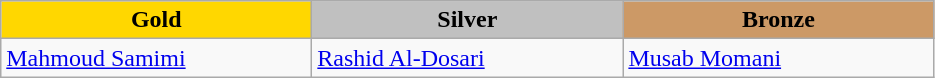<table class="wikitable" style="text-align:left">
<tr align="center">
<td width=200 bgcolor=gold><strong>Gold</strong></td>
<td width=200 bgcolor=silver><strong>Silver</strong></td>
<td width=200 bgcolor=CC9966><strong>Bronze</strong></td>
</tr>
<tr>
<td><a href='#'>Mahmoud Samimi</a><br><em></em></td>
<td><a href='#'>Rashid Al-Dosari</a><br><em></em></td>
<td><a href='#'>Musab Momani</a><br><em></em></td>
</tr>
</table>
